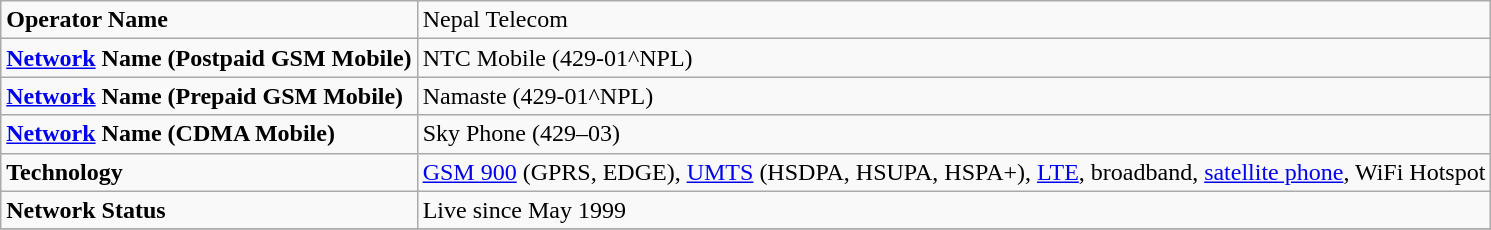<table class="wikitable">
<tr>
<td><strong>Operator Name</strong></td>
<td>Nepal Telecom</td>
</tr>
<tr>
<td><strong><a href='#'>Network</a> Name (Postpaid GSM Mobile)</strong></td>
<td>NTC Mobile (429-01^NPL)</td>
</tr>
<tr>
<td><strong><a href='#'>Network</a> Name (Prepaid GSM Mobile)</strong></td>
<td>Namaste (429-01^NPL)</td>
</tr>
<tr>
<td><strong><a href='#'>Network</a> Name (CDMA Mobile)</strong></td>
<td>Sky Phone (429–03)</td>
</tr>
<tr>
<td><strong>Technology</strong></td>
<td><a href='#'>GSM 900</a> (GPRS, EDGE), <a href='#'>UMTS</a> (HSDPA, HSUPA, HSPA+), <a href='#'>LTE</a>, broadband, <a href='#'>satellite phone</a>, WiFi Hotspot</td>
</tr>
<tr>
<td><strong>Network Status</strong></td>
<td>Live since May 1999</td>
</tr>
<tr>
</tr>
</table>
